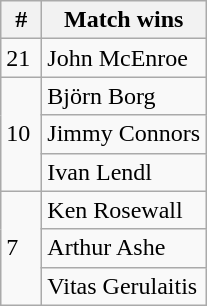<table class="wikitable" style="display:inline-table;">
<tr>
<th width=20>#</th>
<th>Match wins</th>
</tr>
<tr>
<td>21</td>
<td> John McEnroe</td>
</tr>
<tr>
<td rowspan="3">10</td>
<td> Björn Borg</td>
</tr>
<tr>
<td> Jimmy Connors</td>
</tr>
<tr>
<td> Ivan Lendl</td>
</tr>
<tr>
<td rowspan="3">7</td>
<td> Ken Rosewall</td>
</tr>
<tr>
<td> Arthur Ashe</td>
</tr>
<tr>
<td> Vitas Gerulaitis</td>
</tr>
</table>
